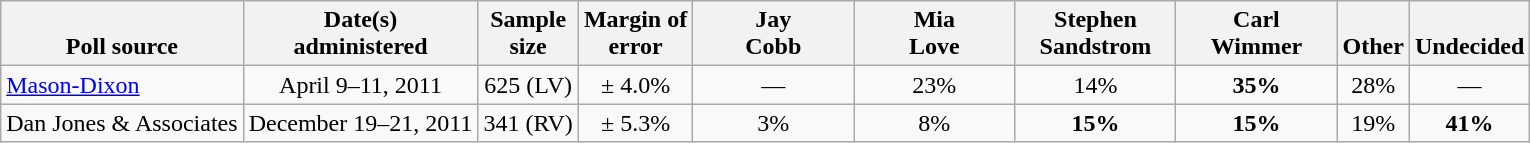<table class="wikitable">
<tr valign=bottom>
<th>Poll source</th>
<th>Date(s)<br>administered</th>
<th>Sample<br>size</th>
<th>Margin of <br>error</th>
<th style="width:100px;">Jay<br>Cobb</th>
<th style="width:100px;">Mia<br>Love</th>
<th style="width:100px;">Stephen<br>Sandstrom</th>
<th style="width:100px;">Carl<br>Wimmer</th>
<th>Other</th>
<th>Undecided</th>
</tr>
<tr>
<td><a href='#'>Mason-Dixon</a></td>
<td align=center>April 9–11, 2011</td>
<td align=center>625 (LV)</td>
<td align=center>± 4.0%</td>
<td align=center>—</td>
<td align=center>23%</td>
<td align=center>14%</td>
<td align=center ><strong>35%</strong></td>
<td align=center>28%</td>
<td align=center>—</td>
</tr>
<tr>
<td>Dan Jones & Associates</td>
<td align=center>December 19–21, 2011</td>
<td align=center>341 (RV)</td>
<td align=center>± 5.3%</td>
<td align=center>3%</td>
<td align=center>8%</td>
<td align=center ><strong>15%</strong></td>
<td align=center ><strong>15%</strong></td>
<td align=center>19%</td>
<td align=center ><strong>41%</strong></td>
</tr>
</table>
